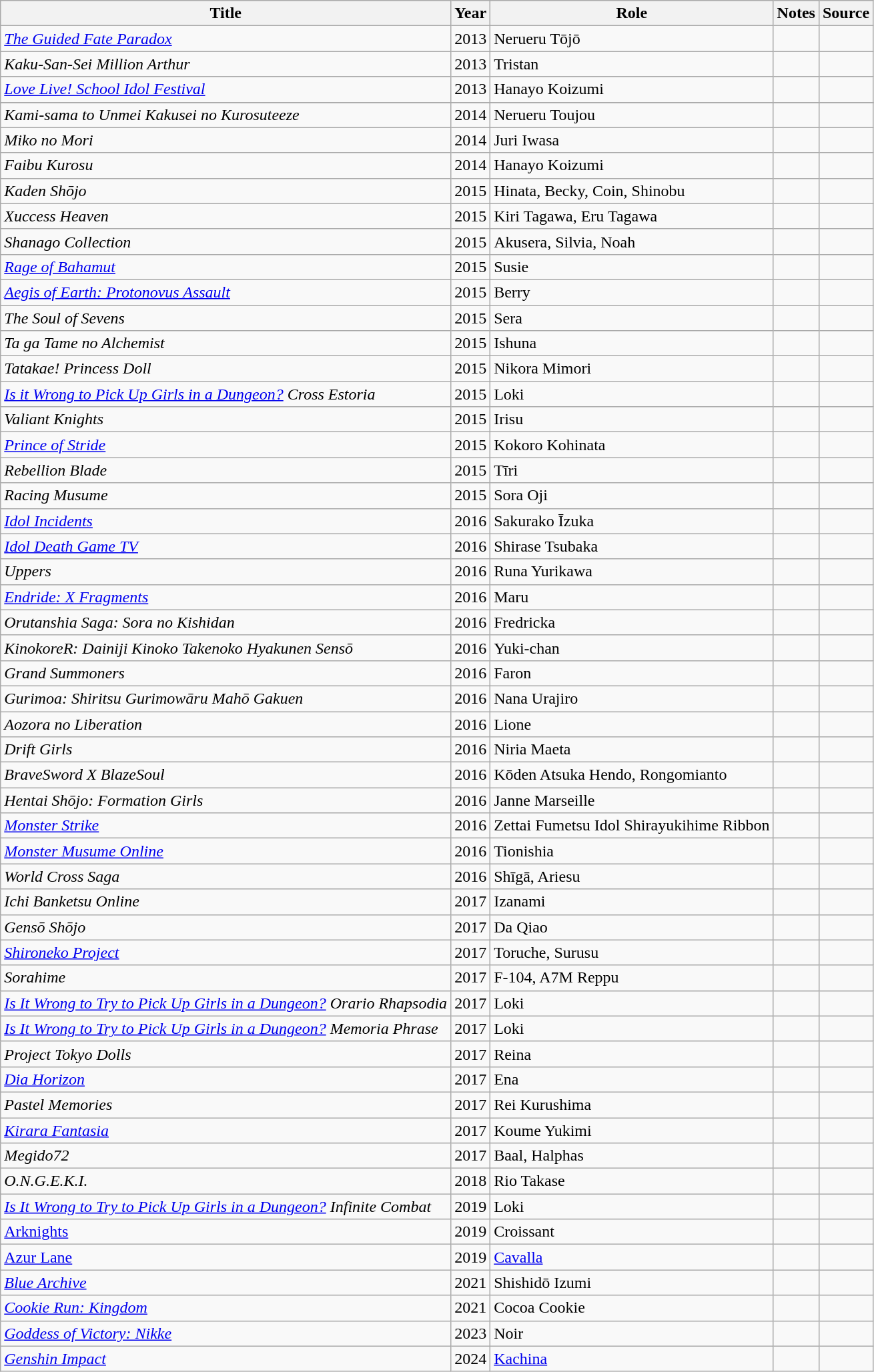<table class="wikitable sortable plainrowheaders">
<tr>
<th>Title</th>
<th>Year</th>
<th>Role</th>
<th class="unsortable">Notes</th>
<th class="unsortable">Source</th>
</tr>
<tr>
<td><em><a href='#'>The Guided Fate Paradox</a></em></td>
<td>2013</td>
<td>Nerueru Tōjō</td>
<td></td>
<td></td>
</tr>
<tr>
<td><em>Kaku-San-Sei Million Arthur</em></td>
<td>2013</td>
<td>Tristan</td>
<td></td>
<td></td>
</tr>
<tr>
<td><em><a href='#'>Love Live! School Idol Festival</a></em></td>
<td>2013</td>
<td>Hanayo Koizumi</td>
<td></td>
<td></td>
</tr>
<tr>
</tr>
<tr>
<td><em>Kami-sama to Unmei Kakusei no Kurosuteeze</em></td>
<td>2014</td>
<td>Nerueru Toujou</td>
<td></td>
<td></td>
</tr>
<tr>
<td><em>Miko no Mori</em></td>
<td>2014</td>
<td>Juri Iwasa</td>
<td></td>
<td></td>
</tr>
<tr>
<td><em>Faibu Kurosu</em></td>
<td>2014</td>
<td>Hanayo Koizumi</td>
<td></td>
<td></td>
</tr>
<tr>
<td><em>Kaden Shōjo</em></td>
<td>2015</td>
<td>Hinata, Becky, Coin, Shinobu</td>
<td></td>
<td></td>
</tr>
<tr>
<td><em>Xuccess Heaven</em></td>
<td>2015</td>
<td>Kiri Tagawa, Eru Tagawa</td>
<td></td>
<td></td>
</tr>
<tr>
<td><em>Shanago Collection</em></td>
<td>2015</td>
<td>Akusera, Silvia, Noah</td>
<td></td>
<td></td>
</tr>
<tr>
<td><em><a href='#'>Rage of Bahamut</a></em></td>
<td>2015</td>
<td>Susie</td>
<td></td>
<td></td>
</tr>
<tr>
<td><em><a href='#'>Aegis of Earth: Protonovus Assault</a></em></td>
<td>2015</td>
<td>Berry</td>
<td></td>
<td></td>
</tr>
<tr>
<td><em>The Soul of Sevens</em></td>
<td>2015</td>
<td>Sera</td>
<td></td>
<td></td>
</tr>
<tr>
<td><em>Ta ga Tame no Alchemist</em></td>
<td>2015</td>
<td>Ishuna</td>
<td></td>
<td></td>
</tr>
<tr>
<td><em>Tatakae! Princess Doll</em></td>
<td>2015</td>
<td>Nikora Mimori</td>
<td></td>
<td></td>
</tr>
<tr>
<td><em><a href='#'>Is it Wrong to Pick Up Girls in a Dungeon?</a> Cross Estoria</em></td>
<td>2015</td>
<td>Loki</td>
<td></td>
<td></td>
</tr>
<tr>
<td><em>Valiant Knights</em></td>
<td>2015</td>
<td>Irisu</td>
<td></td>
<td></td>
</tr>
<tr>
<td><em><a href='#'>Prince of Stride</a></em></td>
<td>2015</td>
<td>Kokoro Kohinata</td>
<td></td>
<td></td>
</tr>
<tr>
<td><em>Rebellion Blade</em></td>
<td>2015</td>
<td>Tīri</td>
<td></td>
<td></td>
</tr>
<tr>
<td><em>Racing Musume</em></td>
<td>2015</td>
<td>Sora Oji</td>
<td></td>
<td></td>
</tr>
<tr>
<td><em><a href='#'>Idol Incidents</a></em></td>
<td>2016</td>
<td>Sakurako Īzuka</td>
<td></td>
<td></td>
</tr>
<tr>
<td><em><a href='#'>Idol Death Game TV</a></em></td>
<td>2016</td>
<td>Shirase Tsubaka</td>
<td></td>
<td></td>
</tr>
<tr>
<td><em>Uppers</em></td>
<td>2016</td>
<td>Runa Yurikawa</td>
<td></td>
<td></td>
</tr>
<tr>
<td><a href='#'><em>Endride: X Fragments</em></a></td>
<td>2016</td>
<td>Maru</td>
<td></td>
<td></td>
</tr>
<tr>
<td><em>Orutanshia Saga: Sora no Kishidan</em></td>
<td>2016</td>
<td>Fredricka</td>
<td></td>
<td></td>
</tr>
<tr>
<td><em>KinokoreR: Dainiji Kinoko Takenoko Hyakunen Sensō</em></td>
<td>2016</td>
<td>Yuki-chan</td>
<td></td>
<td></td>
</tr>
<tr>
<td><em>Grand Summoners</em></td>
<td>2016</td>
<td>Faron</td>
<td></td>
<td></td>
</tr>
<tr>
<td><em>Gurimoa: Shiritsu Gurimowāru Mahō Gakuen</em></td>
<td>2016</td>
<td>Nana Urajiro</td>
<td></td>
<td></td>
</tr>
<tr>
<td><em>Aozora no Liberation</em></td>
<td>2016</td>
<td>Lione</td>
<td></td>
<td></td>
</tr>
<tr>
<td><em>Drift Girls</em></td>
<td>2016</td>
<td>Niria Maeta</td>
<td></td>
<td></td>
</tr>
<tr>
<td><em>BraveSword X BlazeSoul</em></td>
<td>2016</td>
<td>Kōden Atsuka Hendo, Rongomianto</td>
<td></td>
<td></td>
</tr>
<tr>
<td><em>Hentai Shōjo: Formation Girls</em></td>
<td>2016</td>
<td>Janne Marseille</td>
<td></td>
<td></td>
</tr>
<tr>
<td><em><a href='#'>Monster Strike</a></em></td>
<td>2016</td>
<td>Zettai Fumetsu Idol Shirayukihime Ribbon</td>
<td></td>
<td></td>
</tr>
<tr>
<td><em><a href='#'>Monster Musume Online</a></em></td>
<td>2016</td>
<td>Tionishia</td>
<td></td>
<td></td>
</tr>
<tr>
<td><em>World Cross Saga</em></td>
<td>2016</td>
<td>Shīgā, Ariesu</td>
<td></td>
<td></td>
</tr>
<tr>
<td><em>Ichi Banketsu Online</em></td>
<td>2017</td>
<td>Izanami</td>
<td></td>
<td></td>
</tr>
<tr>
<td><em>Gensō Shōjo</em></td>
<td>2017</td>
<td>Da Qiao</td>
<td></td>
<td></td>
</tr>
<tr>
<td><em><a href='#'>Shironeko Project</a></em></td>
<td>2017</td>
<td>Toruche, Surusu</td>
<td></td>
<td></td>
</tr>
<tr>
<td><em>Sorahime</em></td>
<td>2017</td>
<td>F-104, A7M Reppu</td>
<td></td>
<td></td>
</tr>
<tr>
<td><em><a href='#'>Is It Wrong to Try to Pick Up Girls in a Dungeon?</a> Orario Rhapsodia</em></td>
<td>2017</td>
<td>Loki</td>
<td></td>
<td></td>
</tr>
<tr>
<td><em><a href='#'>Is It Wrong to Try to Pick Up Girls in a Dungeon?</a> Memoria Phrase</em></td>
<td>2017</td>
<td>Loki</td>
<td></td>
<td></td>
</tr>
<tr>
<td><em>Project Tokyo Dolls</em></td>
<td>2017</td>
<td>Reina</td>
<td></td>
<td></td>
</tr>
<tr>
<td><em><a href='#'>Dia Horizon</a></em></td>
<td>2017</td>
<td>Ena</td>
<td></td>
<td></td>
</tr>
<tr>
<td><em>Pastel Memories</em></td>
<td>2017</td>
<td>Rei Kurushima</td>
<td></td>
<td></td>
</tr>
<tr>
<td><em><a href='#'>Kirara Fantasia</a></em></td>
<td>2017</td>
<td>Koume Yukimi</td>
<td></td>
<td></td>
</tr>
<tr>
<td><em>Megido72</em></td>
<td>2017</td>
<td>Baal, Halphas</td>
<td></td>
<td></td>
</tr>
<tr>
<td><em>O.N.G.E.K.I.</em></td>
<td>2018</td>
<td>Rio Takase</td>
<td></td>
<td></td>
</tr>
<tr>
<td><em><a href='#'>Is It Wrong to Try to Pick Up Girls in a Dungeon?</a> Infinite Combat</em></td>
<td>2019</td>
<td>Loki</td>
<td></td>
<td></td>
</tr>
<tr>
<td><a href='#'>Arknights</a></td>
<td>2019</td>
<td>Croissant</td>
<td></td>
<td></td>
</tr>
<tr>
<td><a href='#'>Azur Lane</a></td>
<td>2019</td>
<td><a href='#'>Cavalla</a></td>
<td></td>
<td></td>
</tr>
<tr>
<td><em><a href='#'>Blue Archive</a></em></td>
<td>2021</td>
<td>Shishidō Izumi</td>
<td></td>
<td></td>
</tr>
<tr>
<td><em><a href='#'>Cookie Run: Kingdom</a></em></td>
<td>2021</td>
<td>Cocoa Cookie</td>
<td></td>
<td></td>
</tr>
<tr>
<td><em><a href='#'>Goddess of Victory: Nikke</a></em></td>
<td>2023</td>
<td>Noir</td>
<td></td>
<td></td>
</tr>
<tr>
<td><em><a href='#'>Genshin Impact</a></em></td>
<td>2024</td>
<td><a href='#'>Kachina</a></td>
<td></td>
<td></td>
</tr>
</table>
